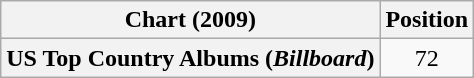<table class="wikitable plainrowheaders" style="text-align:center">
<tr>
<th scope="col">Chart (2009)</th>
<th scope="col">Position</th>
</tr>
<tr>
<th scope="row">US Top Country Albums (<em>Billboard</em>)</th>
<td>72</td>
</tr>
</table>
